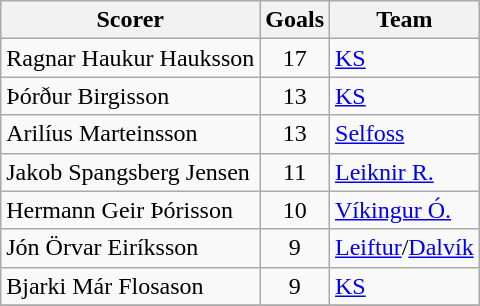<table class="wikitable">
<tr>
<th>Scorer</th>
<th>Goals</th>
<th>Team</th>
</tr>
<tr>
<td> Ragnar Haukur Hauksson</td>
<td align=center>17</td>
<td><a href='#'>KS</a></td>
</tr>
<tr>
<td> Þórður Birgisson</td>
<td align=center>13</td>
<td><a href='#'>KS</a></td>
</tr>
<tr>
<td> Arilíus Marteinsson</td>
<td align=center>13</td>
<td><a href='#'>Selfoss</a></td>
</tr>
<tr>
<td> Jakob Spangsberg Jensen</td>
<td align=center>11</td>
<td><a href='#'>Leiknir R.</a></td>
</tr>
<tr>
<td> Hermann Geir Þórisson</td>
<td align=center>10</td>
<td><a href='#'>Víkingur Ó.</a></td>
</tr>
<tr>
<td> Jón Örvar Eiríksson</td>
<td align=center>9</td>
<td><a href='#'>Leiftur</a>/<a href='#'>Dalvík</a></td>
</tr>
<tr>
<td> Bjarki Már Flosason</td>
<td align=center>9</td>
<td><a href='#'>KS</a></td>
</tr>
<tr>
</tr>
</table>
